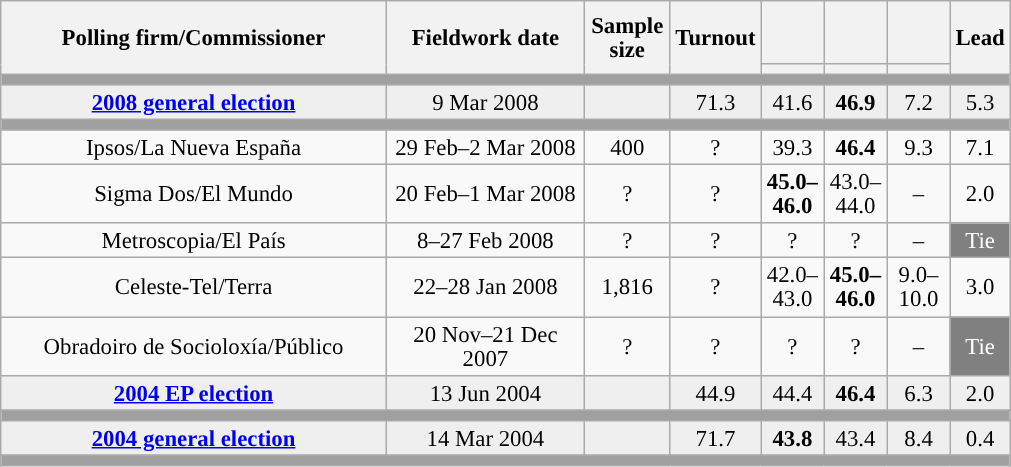<table class="wikitable collapsible collapsed" style="text-align:center; font-size:95%; line-height:16px;">
<tr style="height:42px;">
<th style="width:250px;" rowspan="2">Polling firm/Commissioner</th>
<th style="width:125px;" rowspan="2">Fieldwork date</th>
<th style="width:50px;" rowspan="2">Sample size</th>
<th style="width:45px;" rowspan="2">Turnout</th>
<th style="width:35px;"></th>
<th style="width:35px;"></th>
<th style="width:35px;"></th>
<th style="width:30px;" rowspan="2">Lead</th>
</tr>
<tr>
<th style="color:inherit;background:"></th>
<th style="color:inherit;background:"></th>
<th style="color:inherit;background:"></th>
</tr>
<tr>
<td colspan="8" style="background:#A0A0A0"></td>
</tr>
<tr style="background:#EFEFEF;">
<td><strong><a href='#'>2008 general election</a></strong></td>
<td>9 Mar 2008</td>
<td></td>
<td>71.3</td>
<td>41.6<br></td>
<td><strong>46.9</strong><br></td>
<td>7.2<br></td>
<td style="background:">5.3</td>
</tr>
<tr>
<td colspan="8" style="background:#A0A0A0"></td>
</tr>
<tr>
<td>Ipsos/La Nueva España</td>
<td>29 Feb–2 Mar 2008</td>
<td>400</td>
<td>?</td>
<td>39.3<br></td>
<td><strong>46.4</strong><br></td>
<td>9.3<br></td>
<td style="background:">7.1</td>
</tr>
<tr>
<td>Sigma Dos/El Mundo</td>
<td>20 Feb–1 Mar 2008</td>
<td>?</td>
<td>?</td>
<td><strong>45.0–<br>46.0</strong><br></td>
<td>43.0–<br>44.0<br></td>
<td>–</td>
<td style="background:">2.0</td>
</tr>
<tr>
<td>Metroscopia/El País</td>
<td>8–27 Feb 2008</td>
<td>?</td>
<td>?</td>
<td>?<br></td>
<td>?<br></td>
<td>–</td>
<td style="background:gray;color:white;">Tie</td>
</tr>
<tr>
<td>Celeste-Tel/Terra</td>
<td>22–28 Jan 2008</td>
<td>1,816</td>
<td>?</td>
<td>42.0–<br>43.0<br></td>
<td><strong>45.0–<br>46.0</strong><br></td>
<td>9.0–<br>10.0<br></td>
<td style="background:">3.0</td>
</tr>
<tr>
<td>Obradoiro de Socioloxía/Público</td>
<td>20 Nov–21 Dec 2007</td>
<td>?</td>
<td>?</td>
<td>?<br></td>
<td>?<br></td>
<td>–</td>
<td style="background:gray;color:white;">Tie</td>
</tr>
<tr style="background:#EFEFEF;">
<td><strong><a href='#'>2004 EP election</a></strong></td>
<td>13 Jun 2004</td>
<td></td>
<td>44.9</td>
<td>44.4<br></td>
<td><strong>46.4</strong><br></td>
<td>6.3<br></td>
<td style="background:">2.0</td>
</tr>
<tr>
<td colspan="8" style="background:#A0A0A0"></td>
</tr>
<tr style="background:#EFEFEF;">
<td><strong><a href='#'>2004 general election</a></strong></td>
<td>14 Mar 2004</td>
<td></td>
<td>71.7</td>
<td><strong>43.8</strong><br></td>
<td>43.4<br></td>
<td>8.4<br></td>
<td style="background:">0.4</td>
</tr>
<tr>
<td colspan="8" style="background:#A0A0A0"></td>
</tr>
</table>
